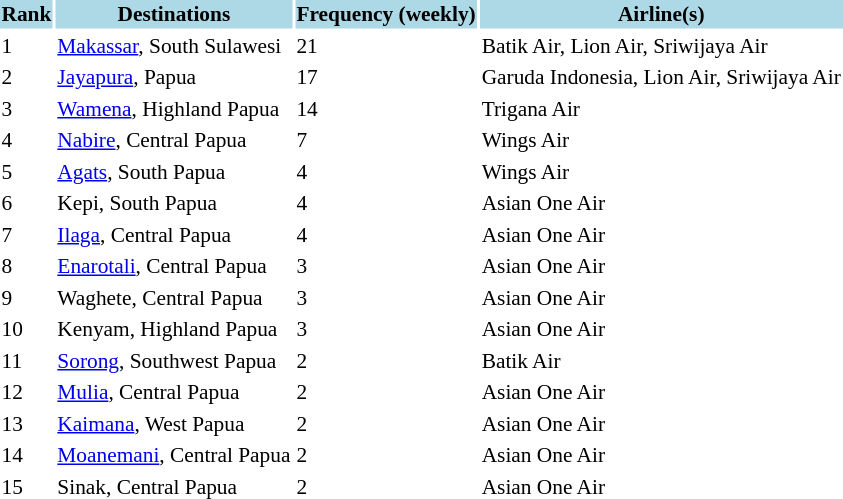<table class="sortable" style="font-size:89%; align=center;">
<tr style="background:lightblue;">
<th>Rank</th>
<th>Destinations</th>
<th>Frequency (weekly)</th>
<th>Airline(s)</th>
</tr>
<tr>
<td>1</td>
<td> <a href='#'>Makassar</a>, South Sulawesi</td>
<td>21</td>
<td>Batik Air, Lion Air, Sriwijaya Air</td>
</tr>
<tr>
<td>2</td>
<td> <a href='#'>Jayapura</a>, Papua</td>
<td>17</td>
<td>Garuda Indonesia, Lion Air, Sriwijaya Air</td>
</tr>
<tr>
<td>3</td>
<td> <a href='#'>Wamena</a>, Highland Papua</td>
<td>14</td>
<td>Trigana Air</td>
</tr>
<tr>
<td>4</td>
<td> <a href='#'>Nabire</a>, Central Papua</td>
<td>7</td>
<td>Wings Air</td>
</tr>
<tr>
<td>5</td>
<td> <a href='#'>Agats</a>, South Papua</td>
<td>4</td>
<td>Wings Air</td>
</tr>
<tr>
<td>6</td>
<td> Kepi, South Papua</td>
<td>4</td>
<td>Asian One Air</td>
</tr>
<tr>
<td>7</td>
<td> <a href='#'>Ilaga</a>, Central Papua</td>
<td>4</td>
<td>Asian One Air</td>
</tr>
<tr>
<td>8</td>
<td> <a href='#'>Enarotali</a>, Central Papua</td>
<td>3</td>
<td>Asian One Air</td>
</tr>
<tr>
<td>9</td>
<td> Waghete, Central Papua</td>
<td>3</td>
<td>Asian One Air</td>
</tr>
<tr>
<td>10</td>
<td> Kenyam, Highland Papua</td>
<td>3</td>
<td>Asian One Air</td>
</tr>
<tr>
<td>11</td>
<td> <a href='#'>Sorong</a>, Southwest Papua</td>
<td>2</td>
<td>Batik Air</td>
</tr>
<tr>
<td>12</td>
<td> <a href='#'>Mulia</a>, Central Papua</td>
<td>2</td>
<td>Asian One Air</td>
</tr>
<tr>
<td>13</td>
<td> <a href='#'>Kaimana</a>, West Papua</td>
<td>2</td>
<td>Asian One Air</td>
</tr>
<tr>
<td>14</td>
<td> <a href='#'>Moanemani</a>, Central Papua</td>
<td>2</td>
<td>Asian One Air</td>
</tr>
<tr>
<td>15</td>
<td> Sinak, Central Papua</td>
<td>2</td>
<td>Asian One Air</td>
</tr>
<tr>
</tr>
</table>
